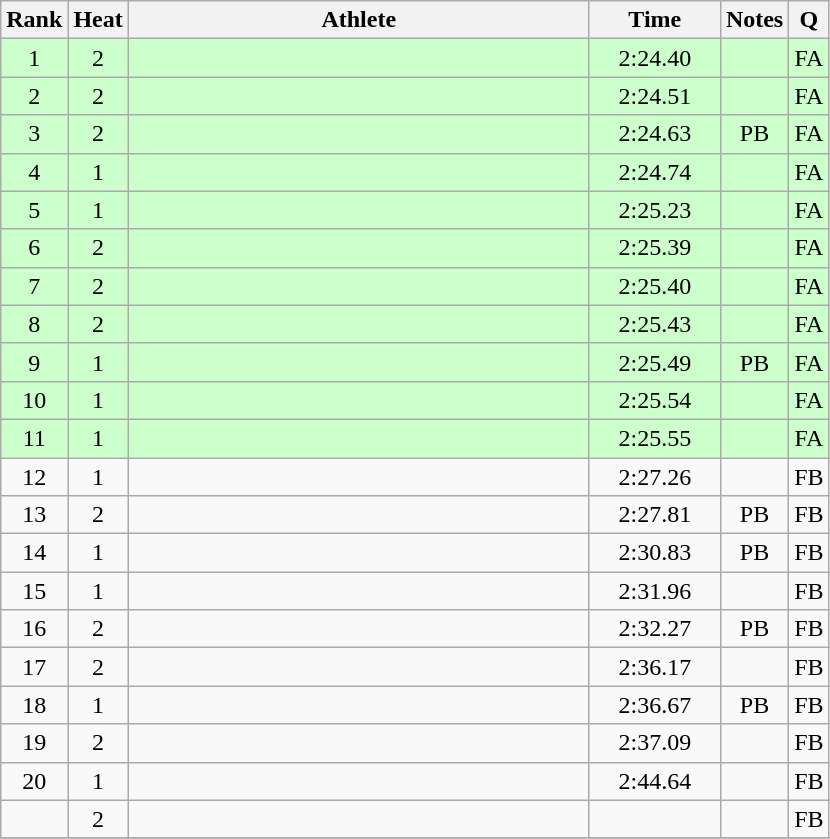<table class="wikitable sortable" style="text-align:center">
<tr>
<th>Rank</th>
<th>Heat</th>
<th width=300>Athlete</th>
<th width=80>Time</th>
<th>Notes</th>
<th>Q</th>
</tr>
<tr bgcolor=ccffcc>
<td>1</td>
<td>2</td>
<td align=left></td>
<td>2:24.40</td>
<td></td>
<td>FA</td>
</tr>
<tr bgcolor=ccffcc>
<td>2</td>
<td>2</td>
<td align=left></td>
<td>2:24.51</td>
<td></td>
<td>FA</td>
</tr>
<tr bgcolor=ccffcc>
<td>3</td>
<td>2</td>
<td align=left></td>
<td>2:24.63</td>
<td>PB</td>
<td>FA</td>
</tr>
<tr bgcolor=ccffcc>
<td>4</td>
<td>1</td>
<td align=left></td>
<td>2:24.74</td>
<td></td>
<td>FA</td>
</tr>
<tr bgcolor=ccffcc>
<td>5</td>
<td>1</td>
<td align=left></td>
<td>2:25.23</td>
<td></td>
<td>FA</td>
</tr>
<tr bgcolor=ccffcc>
<td>6</td>
<td>2</td>
<td align=left></td>
<td>2:25.39</td>
<td></td>
<td>FA</td>
</tr>
<tr bgcolor=ccffcc>
<td>7</td>
<td>2</td>
<td align=left></td>
<td>2:25.40</td>
<td></td>
<td>FA</td>
</tr>
<tr bgcolor=ccffcc>
<td>8</td>
<td>2</td>
<td align=left></td>
<td>2:25.43</td>
<td></td>
<td>FA</td>
</tr>
<tr bgcolor=ccffcc>
<td>9</td>
<td>1</td>
<td align=left></td>
<td>2:25.49</td>
<td>PB</td>
<td>FA</td>
</tr>
<tr bgcolor=ccffcc>
<td>10</td>
<td>1</td>
<td align=left></td>
<td>2:25.54</td>
<td></td>
<td>FA</td>
</tr>
<tr bgcolor=ccffcc>
<td>11</td>
<td>1</td>
<td align=left></td>
<td>2:25.55</td>
<td></td>
<td>FA</td>
</tr>
<tr>
<td>12</td>
<td>1</td>
<td align=left></td>
<td>2:27.26</td>
<td></td>
<td>FB</td>
</tr>
<tr>
<td>13</td>
<td>2</td>
<td align=left></td>
<td>2:27.81</td>
<td>PB</td>
<td>FB</td>
</tr>
<tr>
<td>14</td>
<td>1</td>
<td align=left></td>
<td>2:30.83</td>
<td>PB</td>
<td>FB</td>
</tr>
<tr>
<td>15</td>
<td>1</td>
<td align=left></td>
<td>2:31.96</td>
<td></td>
<td>FB</td>
</tr>
<tr>
<td>16</td>
<td>2</td>
<td align=left></td>
<td>2:32.27</td>
<td>PB</td>
<td>FB</td>
</tr>
<tr>
<td>17</td>
<td>2</td>
<td align=left></td>
<td>2:36.17</td>
<td></td>
<td>FB</td>
</tr>
<tr>
<td>18</td>
<td>1</td>
<td align=left></td>
<td>2:36.67</td>
<td>PB</td>
<td>FB</td>
</tr>
<tr>
<td>19</td>
<td>2</td>
<td align=left></td>
<td>2:37.09</td>
<td></td>
<td>FB</td>
</tr>
<tr>
<td>20</td>
<td>1</td>
<td align=left></td>
<td>2:44.64</td>
<td></td>
<td>FB</td>
</tr>
<tr>
<td></td>
<td>2</td>
<td align=left></td>
<td></td>
<td></td>
<td>FB</td>
</tr>
<tr>
</tr>
</table>
